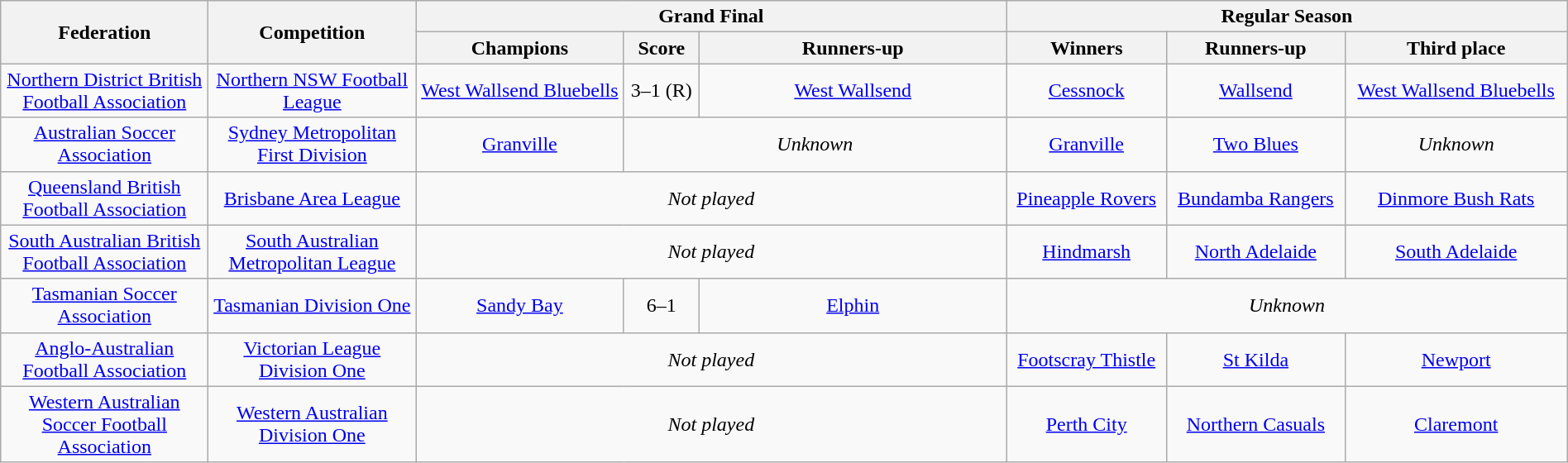<table class="wikitable" width="100%">
<tr>
<th rowspan="2" style="width:10em">Federation</th>
<th rowspan="2" style="width:10em">Competition</th>
<th colspan="3" scope="col">Grand Final</th>
<th colspan="3">Regular Season</th>
</tr>
<tr>
<th style="width:10em">Champions</th>
<th>Score</th>
<th style="width:15em">Runners-up</th>
<th>Winners</th>
<th>Runners-up</th>
<th>Third place</th>
</tr>
<tr>
<td align="center"><a href='#'>Northern District British Football Association</a></td>
<td align="center"><a href='#'>Northern NSW Football League</a></td>
<td align="center"><a href='#'>West Wallsend Bluebells</a></td>
<td align="center">3–1 (R)</td>
<td align="center"><a href='#'>West Wallsend</a></td>
<td align="center"><a href='#'>Cessnock</a></td>
<td align="center"><a href='#'>Wallsend</a></td>
<td align="center"><a href='#'>West Wallsend Bluebells</a></td>
</tr>
<tr>
<td align="center"><a href='#'>Australian Soccer Association</a></td>
<td align="center"><a href='#'>Sydney Metropolitan First Division</a></td>
<td align="center"><a href='#'>Granville</a></td>
<td colspan="2" align="center"><em>Unknown</em></td>
<td align="center"><a href='#'>Granville</a></td>
<td align="center"><a href='#'>Two Blues</a></td>
<td align="center"><em>Unknown</em></td>
</tr>
<tr>
<td align="center"><a href='#'>Queensland British Football Association</a></td>
<td align="center"><a href='#'>Brisbane Area League</a></td>
<td colspan="3" align="center"><em>Not played</em></td>
<td align="center"><a href='#'>Pineapple Rovers</a></td>
<td align="center"><a href='#'>Bundamba Rangers</a></td>
<td align="center"><a href='#'>Dinmore Bush Rats</a></td>
</tr>
<tr>
<td align="center"><a href='#'>South Australian British Football Association</a></td>
<td align="center"><a href='#'>South Australian Metropolitan League</a></td>
<td colspan="3" align="center"><em>Not played</em></td>
<td align="center"><a href='#'>Hindmarsh</a></td>
<td align="center"><a href='#'>North Adelaide</a></td>
<td align="center"><a href='#'>South Adelaide</a></td>
</tr>
<tr>
<td align="center"><a href='#'>Tasmanian Soccer Association</a></td>
<td align="center"><a href='#'>Tasmanian Division One</a></td>
<td align="center"><a href='#'>Sandy Bay</a></td>
<td align="center">6–1</td>
<td align="center"><a href='#'>Elphin</a></td>
<td colspan="3" align="center"><em>Unknown</em></td>
</tr>
<tr>
<td align="center"><a href='#'>Anglo-Australian Football Association</a></td>
<td align="center"><a href='#'>Victorian League Division One</a></td>
<td colspan="3" align="center"><em>Not played</em></td>
<td align="center"><a href='#'>Footscray Thistle</a></td>
<td align="center"><a href='#'>St Kilda</a></td>
<td align="center"><a href='#'>Newport</a></td>
</tr>
<tr>
<td align="center"><a href='#'>Western Australian Soccer Football Association</a></td>
<td align="center"><a href='#'>Western Australian Division One</a></td>
<td colspan="3" align="center"><em>Not played</em></td>
<td align="center"><a href='#'>Perth City</a></td>
<td align="center"><a href='#'>Northern Casuals</a></td>
<td align="center"><a href='#'>Claremont</a></td>
</tr>
</table>
